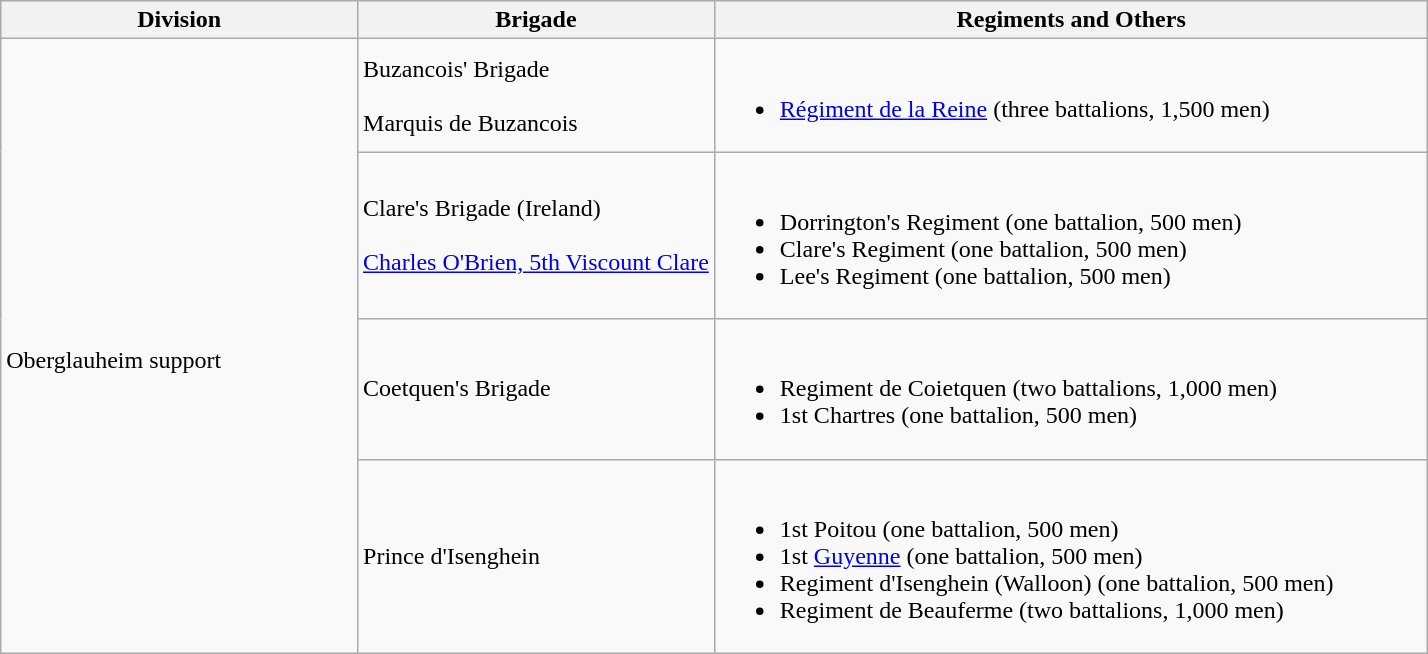<table class="wikitable">
<tr>
<th width=25%>Division</th>
<th width=25%>Brigade</th>
<th>Regiments and Others</th>
</tr>
<tr>
<td rowspan=4><br>Oberglauheim support</td>
<td>Buzancois' Brigade<br><br>
Marquis de Buzancois</td>
<td><br><ul><li><a href='#'>Régiment de la Reine</a> (three battalions, 1,500 men)</li></ul></td>
</tr>
<tr>
<td>Clare's Brigade (Ireland)<br><br>
<a href='#'>Charles O'Brien, 5th Viscount Clare</a></td>
<td><br><ul><li>Dorrington's Regiment (one battalion, 500 men)</li><li>Clare's Regiment (one battalion, 500 men)</li><li>Lee's Regiment (one battalion, 500 men)</li></ul></td>
</tr>
<tr>
<td>Coetquen's Brigade</td>
<td><br><ul><li>Regiment de Coietquen (two battalions, 1,000 men)</li><li>1st Chartres (one battalion, 500 men)</li></ul></td>
</tr>
<tr>
<td>Prince d'Isenghein</td>
<td><br><ul><li>1st Poitou (one battalion, 500 men)</li><li>1st <a href='#'>Guyenne</a> (one battalion, 500 men)</li><li>Regiment d'Isenghein (Walloon) (one battalion, 500 men)</li><li>Regiment de Beauferme (two battalions, 1,000 men)</li></ul></td>
</tr>
</table>
